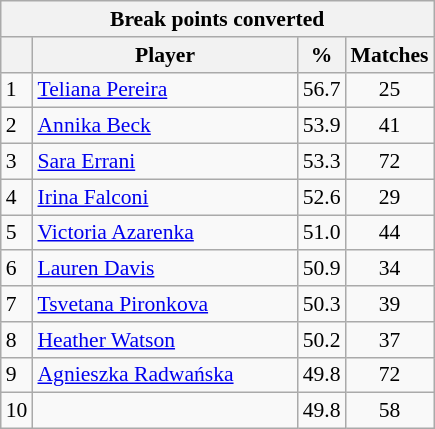<table class="wikitable sortable" style=font-size:90%>
<tr>
<th colspan=4>Break points converted</th>
</tr>
<tr>
<th></th>
<th width=170>Player</th>
<th width=20>%</th>
<th>Matches</th>
</tr>
<tr>
<td>1</td>
<td> <a href='#'>Teliana Pereira</a></td>
<td>56.7</td>
<td align=center>25</td>
</tr>
<tr>
<td>2</td>
<td> <a href='#'>Annika Beck</a></td>
<td>53.9</td>
<td align=center>41</td>
</tr>
<tr>
<td>3</td>
<td> <a href='#'>Sara Errani</a></td>
<td>53.3</td>
<td align=center>72</td>
</tr>
<tr>
<td>4</td>
<td> <a href='#'>Irina Falconi</a></td>
<td>52.6</td>
<td align=center>29</td>
</tr>
<tr>
<td>5</td>
<td> <a href='#'>Victoria Azarenka</a></td>
<td>51.0</td>
<td align=center>44</td>
</tr>
<tr>
<td>6</td>
<td> <a href='#'>Lauren Davis</a></td>
<td>50.9</td>
<td align=center>34</td>
</tr>
<tr>
<td>7</td>
<td> <a href='#'>Tsvetana Pironkova</a></td>
<td>50.3</td>
<td align=center>39</td>
</tr>
<tr>
<td>8</td>
<td> <a href='#'>Heather Watson</a></td>
<td>50.2</td>
<td align=center>37</td>
</tr>
<tr>
<td>9</td>
<td> <a href='#'>Agnieszka Radwańska</a></td>
<td>49.8</td>
<td align=center>72</td>
</tr>
<tr>
<td>10</td>
<td></td>
<td>49.8</td>
<td align=center>58</td>
</tr>
</table>
